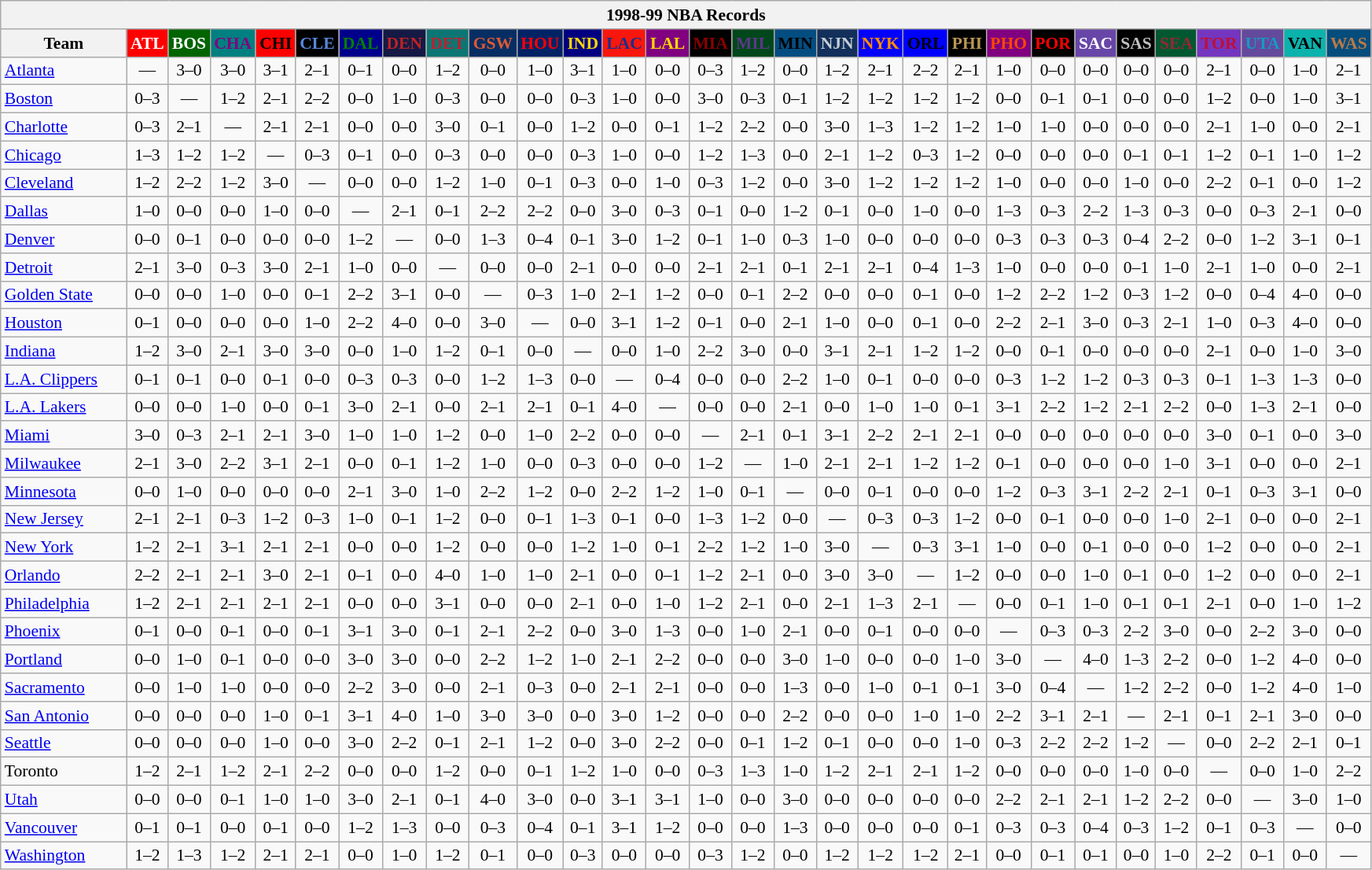<table class="wikitable" style="font-size:90%; text-align:center;">
<tr>
<th colspan=30>1998-99 NBA Records</th>
</tr>
<tr>
<th width=100>Team</th>
<th style="background:#FF0000;color:#FFFFFF;width=35">ATL</th>
<th style="background:#006400;color:#FFFFFF;width=35">BOS</th>
<th style="background:#008080;color:#800080;width=35">CHA</th>
<th style="background:#FF0000;color:#000000;width=35">CHI</th>
<th style="background:#000000;color:#5787DC;width=35">CLE</th>
<th style="background:#00008B;color:#008000;width=35">DAL</th>
<th style="background:#141A44;color:#BC2224;width=35">DEN</th>
<th style="background:#0C7674;color:#BB222C;width=35">DET</th>
<th style="background:#072E63;color:#DC5A34;width=35">GSW</th>
<th style="background:#002366;color:#FF0000;width=35">HOU</th>
<th style="background:#000080;color:#FFD700;width=35">IND</th>
<th style="background:#F9160D;color:#1A2E8B;width=35">LAC</th>
<th style="background:#800080;color:#FFD700;width=35">LAL</th>
<th style="background:#000000;color:#8B0000;width=35">MIA</th>
<th style="background:#00471B;color:#5C378A;width=35">MIL</th>
<th style="background:#044D80;color:#000000;width=35">MIN</th>
<th style="background:#12305B;color:#C4CED4;width=35">NJN</th>
<th style="background:#0000FF;color:#FF8C00;width=35">NYK</th>
<th style="background:#0000FF;color:#000000;width=35">ORL</th>
<th style="background:#000000;color:#BB9754;width=35">PHI</th>
<th style="background:#800080;color:#FF4500;width=35">PHO</th>
<th style="background:#000000;color:#FF0000;width=35">POR</th>
<th style="background:#6846A8;color:#FFFFFF;width=35">SAC</th>
<th style="background:#000000;color:#C0C0C0;width=35">SAS</th>
<th style="background:#005831;color:#992634;width=35">SEA</th>
<th style="background:#7436BF;color:#BE0F34;width=35">TOR</th>
<th style="background:#644A9C;color:#149BC7;width=35">UTA</th>
<th style="background:#0CB2AC;color:#000000;width=35">VAN</th>
<th style="background:#044D7D;color:#BC7A44;width=35">WAS</th>
</tr>
<tr>
<td style="text-align:left;"><a href='#'>Atlanta</a></td>
<td>—</td>
<td>3–0</td>
<td>3–0</td>
<td>3–1</td>
<td>2–1</td>
<td>0–1</td>
<td>0–0</td>
<td>1–2</td>
<td>0–0</td>
<td>1–0</td>
<td>3–1</td>
<td>1–0</td>
<td>0–0</td>
<td>0–3</td>
<td>1–2</td>
<td>0–0</td>
<td>1–2</td>
<td>2–1</td>
<td>2–2</td>
<td>2–1</td>
<td>1–0</td>
<td>0–0</td>
<td>0–0</td>
<td>0–0</td>
<td>0–0</td>
<td>2–1</td>
<td>0–0</td>
<td>1–0</td>
<td>2–1</td>
</tr>
<tr>
<td style="text-align:left;"><a href='#'>Boston</a></td>
<td>0–3</td>
<td>—</td>
<td>1–2</td>
<td>2–1</td>
<td>2–2</td>
<td>0–0</td>
<td>1–0</td>
<td>0–3</td>
<td>0–0</td>
<td>0–0</td>
<td>0–3</td>
<td>1–0</td>
<td>0–0</td>
<td>3–0</td>
<td>0–3</td>
<td>0–1</td>
<td>1–2</td>
<td>1–2</td>
<td>1–2</td>
<td>1–2</td>
<td>0–0</td>
<td>0–1</td>
<td>0–1</td>
<td>0–0</td>
<td>0–0</td>
<td>1–2</td>
<td>0–0</td>
<td>1–0</td>
<td>3–1</td>
</tr>
<tr>
<td style="text-align:left;"><a href='#'>Charlotte</a></td>
<td>0–3</td>
<td>2–1</td>
<td>—</td>
<td>2–1</td>
<td>2–1</td>
<td>0–0</td>
<td>0–0</td>
<td>3–0</td>
<td>0–1</td>
<td>0–0</td>
<td>1–2</td>
<td>0–0</td>
<td>0–1</td>
<td>1–2</td>
<td>2–2</td>
<td>0–0</td>
<td>3–0</td>
<td>1–3</td>
<td>1–2</td>
<td>1–2</td>
<td>1–0</td>
<td>1–0</td>
<td>0–0</td>
<td>0–0</td>
<td>0–0</td>
<td>2–1</td>
<td>1–0</td>
<td>0–0</td>
<td>2–1</td>
</tr>
<tr>
<td style="text-align:left;"><a href='#'>Chicago</a></td>
<td>1–3</td>
<td>1–2</td>
<td>1–2</td>
<td>—</td>
<td>0–3</td>
<td>0–1</td>
<td>0–0</td>
<td>0–3</td>
<td>0–0</td>
<td>0–0</td>
<td>0–3</td>
<td>1–0</td>
<td>0–0</td>
<td>1–2</td>
<td>1–3</td>
<td>0–0</td>
<td>2–1</td>
<td>1–2</td>
<td>0–3</td>
<td>1–2</td>
<td>0–0</td>
<td>0–0</td>
<td>0–0</td>
<td>0–1</td>
<td>0–1</td>
<td>1–2</td>
<td>0–1</td>
<td>1–0</td>
<td>1–2</td>
</tr>
<tr>
<td style="text-align:left;"><a href='#'>Cleveland</a></td>
<td>1–2</td>
<td>2–2</td>
<td>1–2</td>
<td>3–0</td>
<td>—</td>
<td>0–0</td>
<td>0–0</td>
<td>1–2</td>
<td>1–0</td>
<td>0–1</td>
<td>0–3</td>
<td>0–0</td>
<td>1–0</td>
<td>0–3</td>
<td>1–2</td>
<td>0–0</td>
<td>3–0</td>
<td>1–2</td>
<td>1–2</td>
<td>1–2</td>
<td>1–0</td>
<td>0–0</td>
<td>0–0</td>
<td>1–0</td>
<td>0–0</td>
<td>2–2</td>
<td>0–1</td>
<td>0–0</td>
<td>1–2</td>
</tr>
<tr>
<td style="text-align:left;"><a href='#'>Dallas</a></td>
<td>1–0</td>
<td>0–0</td>
<td>0–0</td>
<td>1–0</td>
<td>0–0</td>
<td>—</td>
<td>2–1</td>
<td>0–1</td>
<td>2–2</td>
<td>2–2</td>
<td>0–0</td>
<td>3–0</td>
<td>0–3</td>
<td>0–1</td>
<td>0–0</td>
<td>1–2</td>
<td>0–1</td>
<td>0–0</td>
<td>1–0</td>
<td>0–0</td>
<td>1–3</td>
<td>0–3</td>
<td>2–2</td>
<td>1–3</td>
<td>0–3</td>
<td>0–0</td>
<td>0–3</td>
<td>2–1</td>
<td>0–0</td>
</tr>
<tr>
<td style="text-align:left;"><a href='#'>Denver</a></td>
<td>0–0</td>
<td>0–1</td>
<td>0–0</td>
<td>0–0</td>
<td>0–0</td>
<td>1–2</td>
<td>—</td>
<td>0–0</td>
<td>1–3</td>
<td>0–4</td>
<td>0–1</td>
<td>3–0</td>
<td>1–2</td>
<td>0–1</td>
<td>1–0</td>
<td>0–3</td>
<td>1–0</td>
<td>0–0</td>
<td>0–0</td>
<td>0–0</td>
<td>0–3</td>
<td>0–3</td>
<td>0–3</td>
<td>0–4</td>
<td>2–2</td>
<td>0–0</td>
<td>1–2</td>
<td>3–1</td>
<td>0–1</td>
</tr>
<tr>
<td style="text-align:left;"><a href='#'>Detroit</a></td>
<td>2–1</td>
<td>3–0</td>
<td>0–3</td>
<td>3–0</td>
<td>2–1</td>
<td>1–0</td>
<td>0–0</td>
<td>—</td>
<td>0–0</td>
<td>0–0</td>
<td>2–1</td>
<td>0–0</td>
<td>0–0</td>
<td>2–1</td>
<td>2–1</td>
<td>0–1</td>
<td>2–1</td>
<td>2–1</td>
<td>0–4</td>
<td>1–3</td>
<td>1–0</td>
<td>0–0</td>
<td>0–0</td>
<td>0–1</td>
<td>1–0</td>
<td>2–1</td>
<td>1–0</td>
<td>0–0</td>
<td>2–1</td>
</tr>
<tr>
<td style="text-align:left;"><a href='#'>Golden State</a></td>
<td>0–0</td>
<td>0–0</td>
<td>1–0</td>
<td>0–0</td>
<td>0–1</td>
<td>2–2</td>
<td>3–1</td>
<td>0–0</td>
<td>—</td>
<td>0–3</td>
<td>1–0</td>
<td>2–1</td>
<td>1–2</td>
<td>0–0</td>
<td>0–1</td>
<td>2–2</td>
<td>0–0</td>
<td>0–0</td>
<td>0–1</td>
<td>0–0</td>
<td>1–2</td>
<td>2–2</td>
<td>1–2</td>
<td>0–3</td>
<td>1–2</td>
<td>0–0</td>
<td>0–4</td>
<td>4–0</td>
<td>0–0</td>
</tr>
<tr>
<td style="text-align:left;"><a href='#'>Houston</a></td>
<td>0–1</td>
<td>0–0</td>
<td>0–0</td>
<td>0–0</td>
<td>1–0</td>
<td>2–2</td>
<td>4–0</td>
<td>0–0</td>
<td>3–0</td>
<td>—</td>
<td>0–0</td>
<td>3–1</td>
<td>1–2</td>
<td>0–1</td>
<td>0–0</td>
<td>2–1</td>
<td>1–0</td>
<td>0–0</td>
<td>0–1</td>
<td>0–0</td>
<td>2–2</td>
<td>2–1</td>
<td>3–0</td>
<td>0–3</td>
<td>2–1</td>
<td>1–0</td>
<td>0–3</td>
<td>4–0</td>
<td>0–0</td>
</tr>
<tr>
<td style="text-align:left;"><a href='#'>Indiana</a></td>
<td>1–2</td>
<td>3–0</td>
<td>2–1</td>
<td>3–0</td>
<td>3–0</td>
<td>0–0</td>
<td>1–0</td>
<td>1–2</td>
<td>0–1</td>
<td>0–0</td>
<td>—</td>
<td>0–0</td>
<td>1–0</td>
<td>2–2</td>
<td>3–0</td>
<td>0–0</td>
<td>3–1</td>
<td>2–1</td>
<td>1–2</td>
<td>1–2</td>
<td>0–0</td>
<td>0–1</td>
<td>0–0</td>
<td>0–0</td>
<td>0–0</td>
<td>2–1</td>
<td>0–0</td>
<td>1–0</td>
<td>3–0</td>
</tr>
<tr>
<td style="text-align:left;"><a href='#'>L.A. Clippers</a></td>
<td>0–1</td>
<td>0–1</td>
<td>0–0</td>
<td>0–1</td>
<td>0–0</td>
<td>0–3</td>
<td>0–3</td>
<td>0–0</td>
<td>1–2</td>
<td>1–3</td>
<td>0–0</td>
<td>—</td>
<td>0–4</td>
<td>0–0</td>
<td>0–0</td>
<td>2–2</td>
<td>1–0</td>
<td>0–1</td>
<td>0–0</td>
<td>0–0</td>
<td>0–3</td>
<td>1–2</td>
<td>1–2</td>
<td>0–3</td>
<td>0–3</td>
<td>0–1</td>
<td>1–3</td>
<td>1–3</td>
<td>0–0</td>
</tr>
<tr>
<td style="text-align:left;"><a href='#'>L.A. Lakers</a></td>
<td>0–0</td>
<td>0–0</td>
<td>1–0</td>
<td>0–0</td>
<td>0–1</td>
<td>3–0</td>
<td>2–1</td>
<td>0–0</td>
<td>2–1</td>
<td>2–1</td>
<td>0–1</td>
<td>4–0</td>
<td>—</td>
<td>0–0</td>
<td>0–0</td>
<td>2–1</td>
<td>0–0</td>
<td>1–0</td>
<td>1–0</td>
<td>0–1</td>
<td>3–1</td>
<td>2–2</td>
<td>1–2</td>
<td>2–1</td>
<td>2–2</td>
<td>0–0</td>
<td>1–3</td>
<td>2–1</td>
<td>0–0</td>
</tr>
<tr>
<td style="text-align:left;"><a href='#'>Miami</a></td>
<td>3–0</td>
<td>0–3</td>
<td>2–1</td>
<td>2–1</td>
<td>3–0</td>
<td>1–0</td>
<td>1–0</td>
<td>1–2</td>
<td>0–0</td>
<td>1–0</td>
<td>2–2</td>
<td>0–0</td>
<td>0–0</td>
<td>—</td>
<td>2–1</td>
<td>0–1</td>
<td>3–1</td>
<td>2–2</td>
<td>2–1</td>
<td>2–1</td>
<td>0–0</td>
<td>0–0</td>
<td>0–0</td>
<td>0–0</td>
<td>0–0</td>
<td>3–0</td>
<td>0–1</td>
<td>0–0</td>
<td>3–0</td>
</tr>
<tr>
<td style="text-align:left;"><a href='#'>Milwaukee</a></td>
<td>2–1</td>
<td>3–0</td>
<td>2–2</td>
<td>3–1</td>
<td>2–1</td>
<td>0–0</td>
<td>0–1</td>
<td>1–2</td>
<td>1–0</td>
<td>0–0</td>
<td>0–3</td>
<td>0–0</td>
<td>0–0</td>
<td>1–2</td>
<td>—</td>
<td>1–0</td>
<td>2–1</td>
<td>2–1</td>
<td>1–2</td>
<td>1–2</td>
<td>0–1</td>
<td>0–0</td>
<td>0–0</td>
<td>0–0</td>
<td>1–0</td>
<td>3–1</td>
<td>0–0</td>
<td>0–0</td>
<td>2–1</td>
</tr>
<tr>
<td style="text-align:left;"><a href='#'>Minnesota</a></td>
<td>0–0</td>
<td>1–0</td>
<td>0–0</td>
<td>0–0</td>
<td>0–0</td>
<td>2–1</td>
<td>3–0</td>
<td>1–0</td>
<td>2–2</td>
<td>1–2</td>
<td>0–0</td>
<td>2–2</td>
<td>1–2</td>
<td>1–0</td>
<td>0–1</td>
<td>—</td>
<td>0–0</td>
<td>0–1</td>
<td>0–0</td>
<td>0–0</td>
<td>1–2</td>
<td>0–3</td>
<td>3–1</td>
<td>2–2</td>
<td>2–1</td>
<td>0–1</td>
<td>0–3</td>
<td>3–1</td>
<td>0–0</td>
</tr>
<tr>
<td style="text-align:left;"><a href='#'>New Jersey</a></td>
<td>2–1</td>
<td>2–1</td>
<td>0–3</td>
<td>1–2</td>
<td>0–3</td>
<td>1–0</td>
<td>0–1</td>
<td>1–2</td>
<td>0–0</td>
<td>0–1</td>
<td>1–3</td>
<td>0–1</td>
<td>0–0</td>
<td>1–3</td>
<td>1–2</td>
<td>0–0</td>
<td>—</td>
<td>0–3</td>
<td>0–3</td>
<td>1–2</td>
<td>0–0</td>
<td>0–1</td>
<td>0–0</td>
<td>0–0</td>
<td>1–0</td>
<td>2–1</td>
<td>0–0</td>
<td>0–0</td>
<td>2–1</td>
</tr>
<tr>
<td style="text-align:left;"><a href='#'>New York</a></td>
<td>1–2</td>
<td>2–1</td>
<td>3–1</td>
<td>2–1</td>
<td>2–1</td>
<td>0–0</td>
<td>0–0</td>
<td>1–2</td>
<td>0–0</td>
<td>0–0</td>
<td>1–2</td>
<td>1–0</td>
<td>0–1</td>
<td>2–2</td>
<td>1–2</td>
<td>1–0</td>
<td>3–0</td>
<td>—</td>
<td>0–3</td>
<td>3–1</td>
<td>1–0</td>
<td>0–0</td>
<td>0–1</td>
<td>0–0</td>
<td>0–0</td>
<td>1–2</td>
<td>0–0</td>
<td>0–0</td>
<td>2–1</td>
</tr>
<tr>
<td style="text-align:left;"><a href='#'>Orlando</a></td>
<td>2–2</td>
<td>2–1</td>
<td>2–1</td>
<td>3–0</td>
<td>2–1</td>
<td>0–1</td>
<td>0–0</td>
<td>4–0</td>
<td>1–0</td>
<td>1–0</td>
<td>2–1</td>
<td>0–0</td>
<td>0–1</td>
<td>1–2</td>
<td>2–1</td>
<td>0–0</td>
<td>3–0</td>
<td>3–0</td>
<td>—</td>
<td>1–2</td>
<td>0–0</td>
<td>0–0</td>
<td>1–0</td>
<td>0–1</td>
<td>0–0</td>
<td>1–2</td>
<td>0–0</td>
<td>0–0</td>
<td>2–1</td>
</tr>
<tr>
<td style="text-align:left;"><a href='#'>Philadelphia</a></td>
<td>1–2</td>
<td>2–1</td>
<td>2–1</td>
<td>2–1</td>
<td>2–1</td>
<td>0–0</td>
<td>0–0</td>
<td>3–1</td>
<td>0–0</td>
<td>0–0</td>
<td>2–1</td>
<td>0–0</td>
<td>1–0</td>
<td>1–2</td>
<td>2–1</td>
<td>0–0</td>
<td>2–1</td>
<td>1–3</td>
<td>2–1</td>
<td>—</td>
<td>0–0</td>
<td>0–1</td>
<td>1–0</td>
<td>0–1</td>
<td>0–1</td>
<td>2–1</td>
<td>0–0</td>
<td>1–0</td>
<td>1–2</td>
</tr>
<tr>
<td style="text-align:left;"><a href='#'>Phoenix</a></td>
<td>0–1</td>
<td>0–0</td>
<td>0–1</td>
<td>0–0</td>
<td>0–1</td>
<td>3–1</td>
<td>3–0</td>
<td>0–1</td>
<td>2–1</td>
<td>2–2</td>
<td>0–0</td>
<td>3–0</td>
<td>1–3</td>
<td>0–0</td>
<td>1–0</td>
<td>2–1</td>
<td>0–0</td>
<td>0–1</td>
<td>0–0</td>
<td>0–0</td>
<td>—</td>
<td>0–3</td>
<td>0–3</td>
<td>2–2</td>
<td>3–0</td>
<td>0–0</td>
<td>2–2</td>
<td>3–0</td>
<td>0–0</td>
</tr>
<tr>
<td style="text-align:left;"><a href='#'>Portland</a></td>
<td>0–0</td>
<td>1–0</td>
<td>0–1</td>
<td>0–0</td>
<td>0–0</td>
<td>3–0</td>
<td>3–0</td>
<td>0–0</td>
<td>2–2</td>
<td>1–2</td>
<td>1–0</td>
<td>2–1</td>
<td>2–2</td>
<td>0–0</td>
<td>0–0</td>
<td>3–0</td>
<td>1–0</td>
<td>0–0</td>
<td>0–0</td>
<td>1–0</td>
<td>3–0</td>
<td>—</td>
<td>4–0</td>
<td>1–3</td>
<td>2–2</td>
<td>0–0</td>
<td>1–2</td>
<td>4–0</td>
<td>0–0</td>
</tr>
<tr>
<td style="text-align:left;"><a href='#'>Sacramento</a></td>
<td>0–0</td>
<td>1–0</td>
<td>1–0</td>
<td>0–0</td>
<td>0–0</td>
<td>2–2</td>
<td>3–0</td>
<td>0–0</td>
<td>2–1</td>
<td>0–3</td>
<td>0–0</td>
<td>2–1</td>
<td>2–1</td>
<td>0–0</td>
<td>0–0</td>
<td>1–3</td>
<td>0–0</td>
<td>1–0</td>
<td>0–1</td>
<td>0–1</td>
<td>3–0</td>
<td>0–4</td>
<td>—</td>
<td>1–2</td>
<td>2–2</td>
<td>0–0</td>
<td>1–2</td>
<td>4–0</td>
<td>1–0</td>
</tr>
<tr>
<td style="text-align:left;"><a href='#'>San Antonio</a></td>
<td>0–0</td>
<td>0–0</td>
<td>0–0</td>
<td>1–0</td>
<td>0–1</td>
<td>3–1</td>
<td>4–0</td>
<td>1–0</td>
<td>3–0</td>
<td>3–0</td>
<td>0–0</td>
<td>3–0</td>
<td>1–2</td>
<td>0–0</td>
<td>0–0</td>
<td>2–2</td>
<td>0–0</td>
<td>0–0</td>
<td>1–0</td>
<td>1–0</td>
<td>2–2</td>
<td>3–1</td>
<td>2–1</td>
<td>—</td>
<td>2–1</td>
<td>0–1</td>
<td>2–1</td>
<td>3–0</td>
<td>0–0</td>
</tr>
<tr>
<td style="text-align:left;"><a href='#'>Seattle</a></td>
<td>0–0</td>
<td>0–0</td>
<td>0–0</td>
<td>1–0</td>
<td>0–0</td>
<td>3–0</td>
<td>2–2</td>
<td>0–1</td>
<td>2–1</td>
<td>1–2</td>
<td>0–0</td>
<td>3–0</td>
<td>2–2</td>
<td>0–0</td>
<td>0–1</td>
<td>1–2</td>
<td>0–1</td>
<td>0–0</td>
<td>0–0</td>
<td>1–0</td>
<td>0–3</td>
<td>2–2</td>
<td>2–2</td>
<td>1–2</td>
<td>—</td>
<td>0–0</td>
<td>2–2</td>
<td>2–1</td>
<td>0–1</td>
</tr>
<tr>
<td style="text-align:left;">Toronto</td>
<td>1–2</td>
<td>2–1</td>
<td>1–2</td>
<td>2–1</td>
<td>2–2</td>
<td>0–0</td>
<td>0–0</td>
<td>1–2</td>
<td>0–0</td>
<td>0–1</td>
<td>1–2</td>
<td>1–0</td>
<td>0–0</td>
<td>0–3</td>
<td>1–3</td>
<td>1–0</td>
<td>1–2</td>
<td>2–1</td>
<td>2–1</td>
<td>1–2</td>
<td>0–0</td>
<td>0–0</td>
<td>0–0</td>
<td>1–0</td>
<td>0–0</td>
<td>—</td>
<td>0–0</td>
<td>1–0</td>
<td>2–2</td>
</tr>
<tr>
<td style="text-align:left;"><a href='#'>Utah</a></td>
<td>0–0</td>
<td>0–0</td>
<td>0–1</td>
<td>1–0</td>
<td>1–0</td>
<td>3–0</td>
<td>2–1</td>
<td>0–1</td>
<td>4–0</td>
<td>3–0</td>
<td>0–0</td>
<td>3–1</td>
<td>3–1</td>
<td>1–0</td>
<td>0–0</td>
<td>3–0</td>
<td>0–0</td>
<td>0–0</td>
<td>0–0</td>
<td>0–0</td>
<td>2–2</td>
<td>2–1</td>
<td>2–1</td>
<td>1–2</td>
<td>2–2</td>
<td>0–0</td>
<td>—</td>
<td>3–0</td>
<td>1–0</td>
</tr>
<tr>
<td style="text-align:left;"><a href='#'>Vancouver</a></td>
<td>0–1</td>
<td>0–1</td>
<td>0–0</td>
<td>0–1</td>
<td>0–0</td>
<td>1–2</td>
<td>1–3</td>
<td>0–0</td>
<td>0–3</td>
<td>0–4</td>
<td>0–1</td>
<td>3–1</td>
<td>1–2</td>
<td>0–0</td>
<td>0–0</td>
<td>1–3</td>
<td>0–0</td>
<td>0–0</td>
<td>0–0</td>
<td>0–1</td>
<td>0–3</td>
<td>0–3</td>
<td>0–4</td>
<td>0–3</td>
<td>1–2</td>
<td>0–1</td>
<td>0–3</td>
<td>—</td>
<td>0–0</td>
</tr>
<tr>
<td style="text-align:left;"><a href='#'>Washington</a></td>
<td>1–2</td>
<td>1–3</td>
<td>1–2</td>
<td>2–1</td>
<td>2–1</td>
<td>0–0</td>
<td>1–0</td>
<td>1–2</td>
<td>0–1</td>
<td>0–0</td>
<td>0–3</td>
<td>0–0</td>
<td>0–0</td>
<td>0–3</td>
<td>1–2</td>
<td>0–0</td>
<td>1–2</td>
<td>1–2</td>
<td>1–2</td>
<td>2–1</td>
<td>0–0</td>
<td>0–1</td>
<td>0–1</td>
<td>0–0</td>
<td>1–0</td>
<td>2–2</td>
<td>0–1</td>
<td>0–0</td>
<td>—</td>
</tr>
</table>
